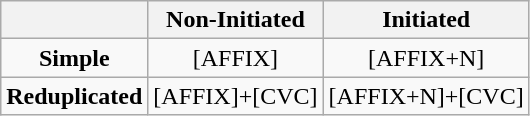<table class="wikitable"  style="text-align: center" align="center">
<tr>
<th></th>
<th>Non-Initiated</th>
<th>Initiated</th>
</tr>
<tr>
<td><strong>Simple</strong></td>
<td>[AFFIX]</td>
<td>[AFFIX+N]</td>
</tr>
<tr>
<td><strong>Reduplicated</strong></td>
<td>[AFFIX]+[CVC]</td>
<td>[AFFIX+N]+[CVC]</td>
</tr>
</table>
